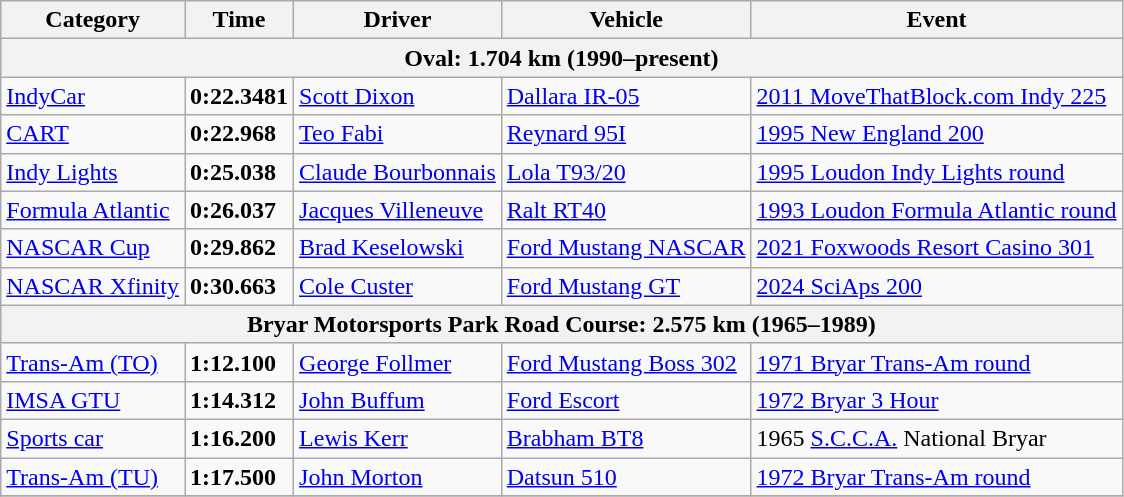<table class="wikitable">
<tr>
<th>Category</th>
<th>Time</th>
<th>Driver</th>
<th>Vehicle</th>
<th>Event</th>
</tr>
<tr>
<th colspan=5>Oval: 1.704 km (1990–present)</th>
</tr>
<tr>
<td><a href='#'>IndyCar</a></td>
<td><strong>0:22.3481</strong></td>
<td><a href='#'>Scott Dixon</a></td>
<td><a href='#'>Dallara IR-05</a></td>
<td><a href='#'>2011 MoveThatBlock.com Indy 225</a></td>
</tr>
<tr>
<td><a href='#'>CART</a></td>
<td><strong>0:22.968</strong></td>
<td><a href='#'>Teo Fabi</a></td>
<td><a href='#'>Reynard 95I</a></td>
<td><a href='#'>1995 New England 200</a></td>
</tr>
<tr>
<td><a href='#'>Indy Lights</a></td>
<td><strong>0:25.038</strong></td>
<td><a href='#'>Claude Bourbonnais</a></td>
<td><a href='#'>Lola T93/20</a></td>
<td><a href='#'>1995 Loudon Indy Lights round</a></td>
</tr>
<tr>
<td><a href='#'>Formula Atlantic</a></td>
<td><strong>0:26.037</strong></td>
<td><a href='#'>Jacques Villeneuve</a></td>
<td><a href='#'>Ralt RT40</a></td>
<td><a href='#'>1993 Loudon Formula Atlantic round</a></td>
</tr>
<tr>
<td><a href='#'>NASCAR Cup</a></td>
<td><strong>0:29.862</strong></td>
<td><a href='#'>Brad Keselowski</a></td>
<td><a href='#'>Ford Mustang NASCAR</a></td>
<td><a href='#'>2021 Foxwoods Resort Casino 301</a></td>
</tr>
<tr>
<td><a href='#'>NASCAR Xfinity</a></td>
<td><strong>0:30.663</strong></td>
<td><a href='#'>Cole Custer</a></td>
<td><a href='#'>Ford Mustang GT</a></td>
<td><a href='#'>2024 SciAps 200</a></td>
</tr>
<tr>
<th colspan=5>Bryar Motorsports Park Road Course: 2.575 km (1965–1989)</th>
</tr>
<tr>
<td><a href='#'>Trans-Am (TO)</a></td>
<td><strong>1:12.100</strong></td>
<td><a href='#'>George Follmer</a></td>
<td><a href='#'>Ford Mustang Boss 302</a></td>
<td><a href='#'>1971 Bryar Trans-Am round</a></td>
</tr>
<tr>
<td><a href='#'>IMSA GTU</a></td>
<td><strong>1:14.312</strong></td>
<td><a href='#'>John Buffum</a></td>
<td><a href='#'>Ford Escort</a></td>
<td><a href='#'>1972 Bryar 3 Hour</a></td>
</tr>
<tr>
<td><a href='#'>Sports car</a></td>
<td><strong>1:16.200</strong></td>
<td><a href='#'>Lewis Kerr</a></td>
<td><a href='#'>Brabham BT8</a></td>
<td>1965 <a href='#'>S.C.C.A.</a> National Bryar</td>
</tr>
<tr>
<td><a href='#'>Trans-Am (TU)</a></td>
<td><strong>1:17.500</strong></td>
<td><a href='#'>John Morton</a></td>
<td><a href='#'>Datsun 510</a></td>
<td><a href='#'>1972 Bryar Trans-Am round</a></td>
</tr>
<tr>
</tr>
</table>
